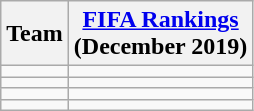<table class="wikitable sortable" style="text-align: left;">
<tr>
<th>Team</th>
<th><a href='#'>FIFA Rankings</a><br>(December 2019)</th>
</tr>
<tr>
<td></td>
<td></td>
</tr>
<tr>
<td></td>
<td></td>
</tr>
<tr>
<td></td>
<td></td>
</tr>
<tr>
<td></td>
<td></td>
</tr>
</table>
